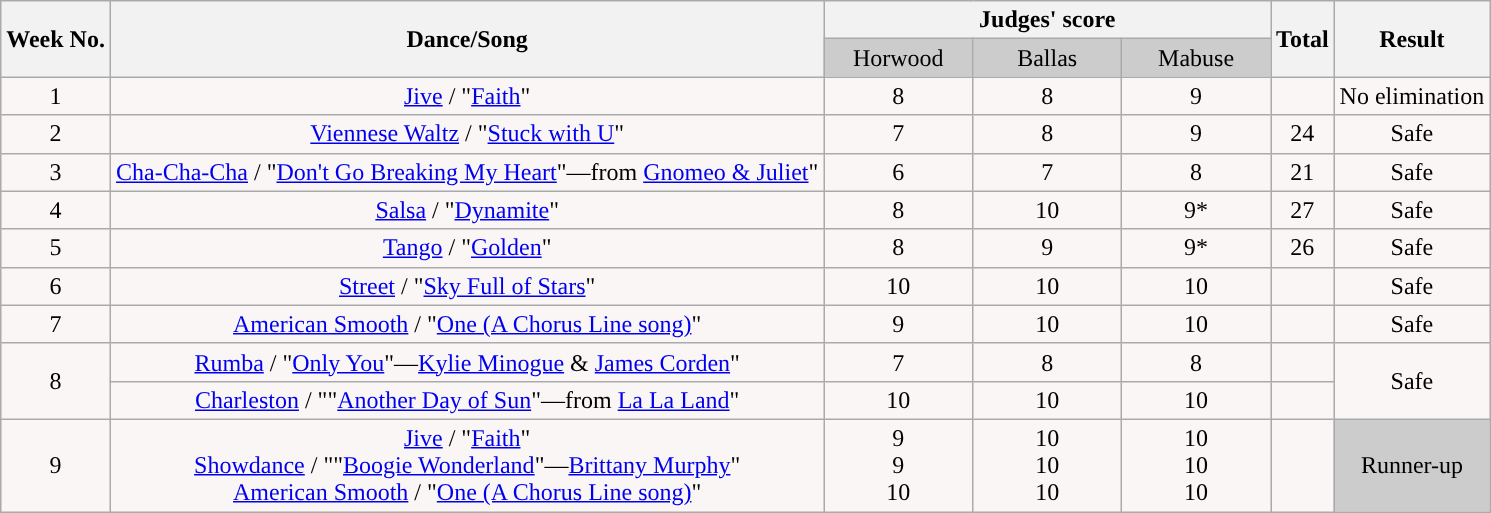<table class="wikitable collapsible collapsed">
<tr style="text-align:Center; ;">
<th rowspan="2"><strong>Week No.</strong></th>
<th rowspan="2"><strong>Dance/Song</strong></th>
<th colspan="3"><strong>Judges' score</strong></th>
<th rowspan="2"><strong>Total</strong></th>
<th rowspan="2"><strong>Result</strong></th>
</tr>
<tr style="text-align:center; background:#ccc;">
<td style="width:10%; ">Horwood</td>
<td style="width:10%; ">Ballas</td>
<td style="width:10%; ">Mabuse</td>
</tr>
<tr ;">
<td style="text-align:center; background:#faf6f6;">1</td>
<td style="text-align:center; background:#faf6f6;"><a href='#'>Jive</a> / "<a href='#'>Faith</a>"</td>
<td style="text-align:center; background:#faf6f6;">8</td>
<td style="text-align:center; background:#faf6f6;">8</td>
<td style="text-align:center; background:#faf6f6;">9</td>
<td style="text-align:center; background:#faf6f6;"></td>
<td style="text-align:center; background:#faf6f6;">No elimination</td>
</tr>
<tr>
<td style="text-align:center; background:#faf6f6;">2</td>
<td style="text-align:center; background:#faf6f6;"><a href='#'>Viennese Waltz</a> / "<a href='#'>Stuck with U</a>"</td>
<td style="text-align:center; background:#faf6f6;">7</td>
<td style="text-align:center; background:#faf6f6;">8</td>
<td style="text-align:center; background:#faf6f6;">9</td>
<td style="text-align:center; background:#faf6f6;">24</td>
<td style="text-align:center; background:#faf6f6;">Safe</td>
</tr>
<tr>
<td style="text-align:center; background:#faf6f6;">3</td>
<td style="text-align:center; background:#faf6f6;"><a href='#'>Cha-Cha-Cha</a> / "<a href='#'>Don't Go Breaking My Heart</a>"—from <a href='#'>Gnomeo & Juliet</a>"</td>
<td style="text-align:center; background:#faf6f6;">6</td>
<td style="text-align:center; background:#faf6f6;">7</td>
<td style="text-align:center; background:#faf6f6;">8</td>
<td style="text-align:center; background:#faf6f6;">21</td>
<td style="text-align:center; background:#faf6f6;">Safe</td>
</tr>
<tr>
<td style="text-align:center; background:#faf6f6;">4</td>
<td style="text-align:center; background:#faf6f6;"><a href='#'>Salsa</a> / "<a href='#'>Dynamite</a>"</td>
<td style="text-align:center; background:#faf6f6;">8</td>
<td style="text-align:center; background:#faf6f6;">10</td>
<td style="text-align:center; background:#faf6f6;">9*</td>
<td style="text-align:center; background:#faf6f6;">27</td>
<td style="text-align:center; background:#faf6f6;">Safe</td>
</tr>
<tr>
<td style="text-align:center; background:#faf6f6;">5</td>
<td style="text-align:center; background:#faf6f6;"><a href='#'>Tango</a> / "<a href='#'>Golden</a>"</td>
<td style="text-align:center; background:#faf6f6;">8</td>
<td style="text-align:center; background:#faf6f6;">9</td>
<td style="text-align:center; background:#faf6f6;">9*</td>
<td style="text-align:center; background:#faf6f6;">26</td>
<td style="text-align:center; background:#faf6f6;">Safe</td>
</tr>
<tr>
<td style="text-align:center; background:#faf6f6;">6</td>
<td style="text-align:center; background:#faf6f6;"><a href='#'>Street</a> / "<a href='#'>Sky Full of Stars</a>"</td>
<td style="text-align:center; background:#faf6f6;">10</td>
<td style="text-align:center; background:#faf6f6;">10</td>
<td style="text-align:center; background:#faf6f6;">10</td>
<td style="text-align:center; background:#faf6f6;"></td>
<td style="text-align:center; background:#faf6f6;">Safe</td>
</tr>
<tr>
<td style="text-align:center; background:#faf6f6;">7</td>
<td style="text-align:center; background:#faf6f6;"><a href='#'>American Smooth</a> / "<a href='#'>One (A Chorus Line song)</a>"</td>
<td style="text-align:center; background:#faf6f6;">9</td>
<td style="text-align:center; background:#faf6f6;">10</td>
<td style="text-align:center; background:#faf6f6;">10</td>
<td style="text-align:center; background:#faf6f6;"></td>
<td style="text-align:center; background:#faf6f6;">Safe</td>
</tr>
<tr>
<td style="text-align:center; background:#faf6f6;" rowspan="2">8</td>
<td style="text-align:center; background:#faf6f6;"><a href='#'>Rumba</a> / "<a href='#'>Only You</a>"—<a href='#'>Kylie Minogue</a> & <a href='#'>James Corden</a>"</td>
<td style="text-align:center; background:#faf6f6;">7</td>
<td style="text-align:center; background:#faf6f6;">8</td>
<td style="text-align:center; background:#faf6f6;">8</td>
<td style="text-align:center; background:#faf6f6;"></td>
<td style="text-align:center; background:#faf6f6;" rowspan="2">Safe</td>
</tr>
<tr>
<td style="text-align:center; background:#faf6f6;"><a href='#'>Charleston</a> / ""<a href='#'>Another Day of Sun</a>"—from <a href='#'>La La Land</a>"</td>
<td style="text-align:center; background:#faf6f6;">10</td>
<td style="text-align:center; background:#faf6f6;">10</td>
<td style="text-align:center; background:#faf6f6;">10</td>
<td style="text-align:center; background:#faf6f6;"></td>
</tr>
<tr>
<td align="center" bgcolor="FAF6F6">9</td>
<td align="center" bgcolor="FAF6F6"><a href='#'>Jive</a> / "<a href='#'>Faith</a>" <br> <a href='#'>Showdance</a> / ""<a href='#'>Boogie Wonderland</a>"—<a href='#'>Brittany Murphy</a>" <br> <a href='#'>American Smooth</a> / "<a href='#'>One (A Chorus Line song)</a>"</td>
<td align="center" bgcolor="FAF6F6">9<br>9<br>10</td>
<td align="center" bgcolor="FAF6F6">10<br>10<br>10</td>
<td align="center" bgcolor="FAF6F6">10<br>10<br>10</td>
<td align="center" bgcolor="FAF6F6"><br><br></td>
<td style="text-align:center; background:#ccc;">Runner-up</td>
</tr>
</table>
